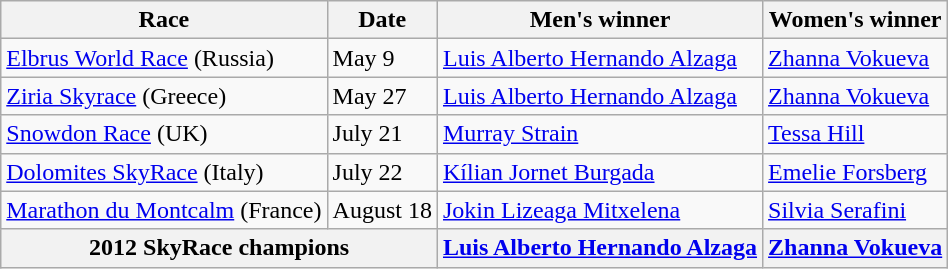<table class="wikitable" width= style="font-size:90%; text-align:center;">
<tr>
<th>Race</th>
<th>Date</th>
<th>Men's winner</th>
<th>Women's winner</th>
</tr>
<tr>
<td><a href='#'>Elbrus World Race</a> (Russia)</td>
<td>May 9</td>
<td><a href='#'>Luis Alberto Hernando Alzaga</a></td>
<td><a href='#'>Zhanna Vokueva</a></td>
</tr>
<tr>
<td><a href='#'>Ziria Skyrace</a> (Greece)</td>
<td>May 27</td>
<td><a href='#'>Luis Alberto Hernando Alzaga</a></td>
<td><a href='#'>Zhanna Vokueva</a></td>
</tr>
<tr>
<td><a href='#'>Snowdon Race</a> (UK)</td>
<td>July 21</td>
<td><a href='#'>Murray Strain</a></td>
<td><a href='#'>Tessa Hill</a></td>
</tr>
<tr>
<td><a href='#'>Dolomites SkyRace</a> (Italy)</td>
<td>July 22</td>
<td><a href='#'>Kílian Jornet Burgada</a></td>
<td><a href='#'>Emelie Forsberg</a></td>
</tr>
<tr>
<td><a href='#'>Marathon du Montcalm</a> (France)</td>
<td>August 18</td>
<td><a href='#'>Jokin Lizeaga Mitxelena</a></td>
<td><a href='#'>Silvia Serafini</a></td>
</tr>
<tr>
<th colspan=2 align="center">2012 SkyRace champions</th>
<th align="center"><a href='#'>Luis Alberto Hernando Alzaga</a></th>
<th align="center"><a href='#'>Zhanna Vokueva</a></th>
</tr>
</table>
